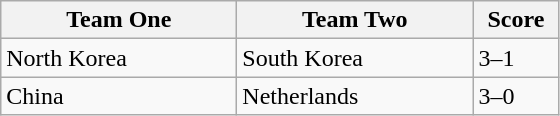<table class="wikitable">
<tr>
<th width=150>Team One</th>
<th width=150>Team Two</th>
<th width=50>Score</th>
</tr>
<tr>
<td>North Korea</td>
<td>South Korea</td>
<td>3–1</td>
</tr>
<tr>
<td>China</td>
<td>Netherlands</td>
<td>3–0</td>
</tr>
</table>
